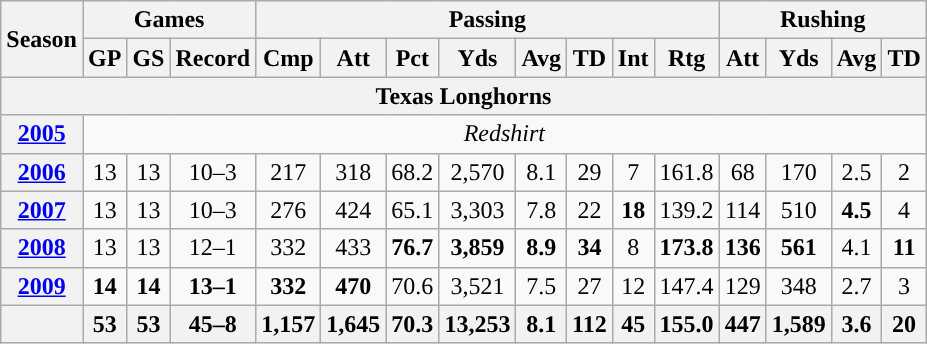<table class="wikitable" style="text-align:center;">
<tr>
<th rowspan="2">Season</th>
<th colspan="3">Games</th>
<th colspan="8">Passing</th>
<th colspan="5">Rushing</th>
</tr>
<tr>
<th>GP</th>
<th>GS</th>
<th>Record</th>
<th>Cmp</th>
<th>Att</th>
<th>Pct</th>
<th>Yds</th>
<th>Avg</th>
<th>TD</th>
<th>Int</th>
<th>Rtg</th>
<th>Att</th>
<th>Yds</th>
<th>Avg</th>
<th>TD</th>
</tr>
<tr>
<th colspan="16">Texas Longhorns</th>
</tr>
<tr>
<th><a href='#'>2005</a></th>
<td colspan="15"><em>Redshirt </em></td>
</tr>
<tr>
<th><a href='#'>2006</a></th>
<td>13</td>
<td>13</td>
<td>10–3</td>
<td>217</td>
<td>318</td>
<td>68.2</td>
<td>2,570</td>
<td>8.1</td>
<td>29</td>
<td>7</td>
<td>161.8</td>
<td>68</td>
<td>170</td>
<td>2.5</td>
<td>2</td>
</tr>
<tr>
<th><a href='#'>2007</a></th>
<td>13</td>
<td>13</td>
<td>10–3</td>
<td>276</td>
<td>424</td>
<td>65.1</td>
<td>3,303</td>
<td>7.8</td>
<td>22</td>
<td><strong>18</strong></td>
<td>139.2</td>
<td>114</td>
<td>510</td>
<td><strong>4.5</strong></td>
<td>4</td>
</tr>
<tr>
<th><a href='#'>2008</a></th>
<td>13</td>
<td>13</td>
<td>12–1</td>
<td>332</td>
<td>433</td>
<td><strong>76.7</strong></td>
<td><strong>3,859</strong></td>
<td><strong>8.9</strong></td>
<td><strong>34</strong></td>
<td>8</td>
<td><strong>173.8</strong></td>
<td><strong>136</strong></td>
<td><strong>561</strong></td>
<td>4.1</td>
<td><strong>11</strong></td>
</tr>
<tr>
<th><a href='#'>2009</a></th>
<td><strong>14</strong></td>
<td><strong>14</strong></td>
<td><strong>13–1</strong></td>
<td><strong>332</strong></td>
<td><strong>470</strong></td>
<td>70.6</td>
<td>3,521</td>
<td>7.5</td>
<td>27</td>
<td>12</td>
<td>147.4</td>
<td>129</td>
<td>348</td>
<td>2.7</td>
<td>3</td>
</tr>
<tr>
<th></th>
<th>53</th>
<th>53</th>
<th>45–8</th>
<th>1,157</th>
<th>1,645</th>
<th>70.3</th>
<th>13,253</th>
<th>8.1</th>
<th>112</th>
<th>45</th>
<th>155.0</th>
<th>447</th>
<th>1,589</th>
<th>3.6</th>
<th>20</th>
</tr>
</table>
